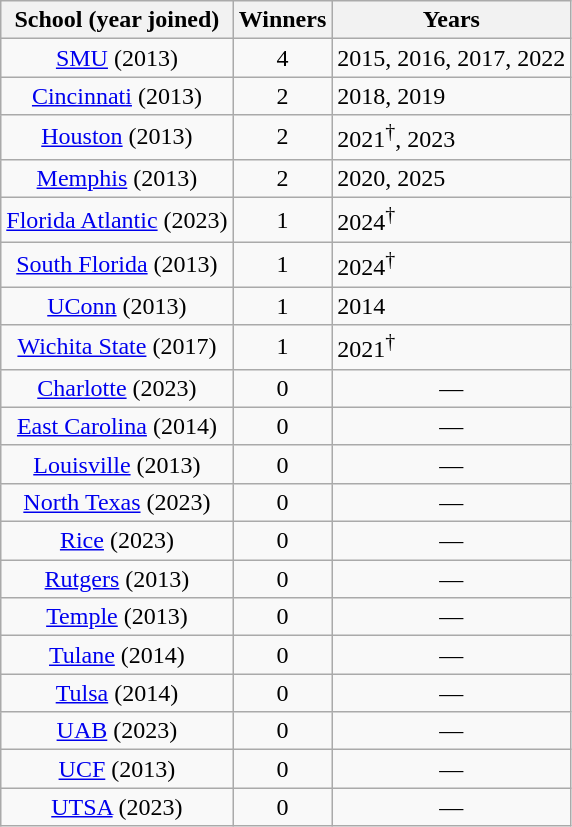<table class="wikitable">
<tr>
<th>School (year joined)</th>
<th>Winners</th>
<th>Years</th>
</tr>
<tr align="center">
<td><a href='#'>SMU</a> (2013)</td>
<td>4</td>
<td align="left">2015, 2016, 2017, 2022</td>
</tr>
<tr align="center">
<td><a href='#'>Cincinnati</a> (2013)</td>
<td>2</td>
<td align="left">2018, 2019</td>
</tr>
<tr align="center">
<td><a href='#'>Houston</a> (2013)</td>
<td>2</td>
<td align="left">2021<sup>†</sup>, 2023</td>
</tr>
<tr align="center">
<td><a href='#'>Memphis</a> (2013)</td>
<td>2</td>
<td align="left">2020, 2025</td>
</tr>
<tr align="center">
<td><a href='#'>Florida Atlantic</a> (2023)</td>
<td>1</td>
<td align="left">2024<sup>†</sup></td>
</tr>
<tr align=center>
<td><a href='#'>South Florida</a> (2013)</td>
<td>1</td>
<td align="left">2024<sup>†</sup></td>
</tr>
<tr align="center">
<td><a href='#'>UConn</a> (2013)</td>
<td>1</td>
<td align="left">2014</td>
</tr>
<tr align="center">
<td><a href='#'>Wichita State</a> (2017)</td>
<td>1</td>
<td align="left">2021<sup>†</sup></td>
</tr>
<tr align="center">
<td><a href='#'>Charlotte</a> (2023)</td>
<td>0</td>
<td>—</td>
</tr>
<tr align="center">
<td><a href='#'>East Carolina</a> (2014)</td>
<td>0</td>
<td>—</td>
</tr>
<tr align="center">
<td><a href='#'>Louisville</a> (2013)</td>
<td>0</td>
<td>—</td>
</tr>
<tr align=center>
<td><a href='#'>North Texas</a> (2023)</td>
<td>0</td>
<td>—</td>
</tr>
<tr align=center>
<td><a href='#'>Rice</a> (2023)</td>
<td>0</td>
<td>—</td>
</tr>
<tr align="center">
<td><a href='#'>Rutgers</a> (2013)</td>
<td>0</td>
<td>—</td>
</tr>
<tr align="center">
<td><a href='#'>Temple</a> (2013)</td>
<td>0</td>
<td>—</td>
</tr>
<tr align="center">
<td><a href='#'>Tulane</a> (2014)</td>
<td>0</td>
<td>—</td>
</tr>
<tr align="center">
<td><a href='#'>Tulsa</a> (2014)</td>
<td>0</td>
<td>—</td>
</tr>
<tr align=center>
<td><a href='#'>UAB</a> (2023)</td>
<td>0</td>
<td>—</td>
</tr>
<tr align=center>
<td><a href='#'>UCF</a> (2013)</td>
<td>0</td>
<td>—</td>
</tr>
<tr align=center>
<td><a href='#'>UTSA</a> (2023)</td>
<td>0</td>
<td>—</td>
</tr>
</table>
